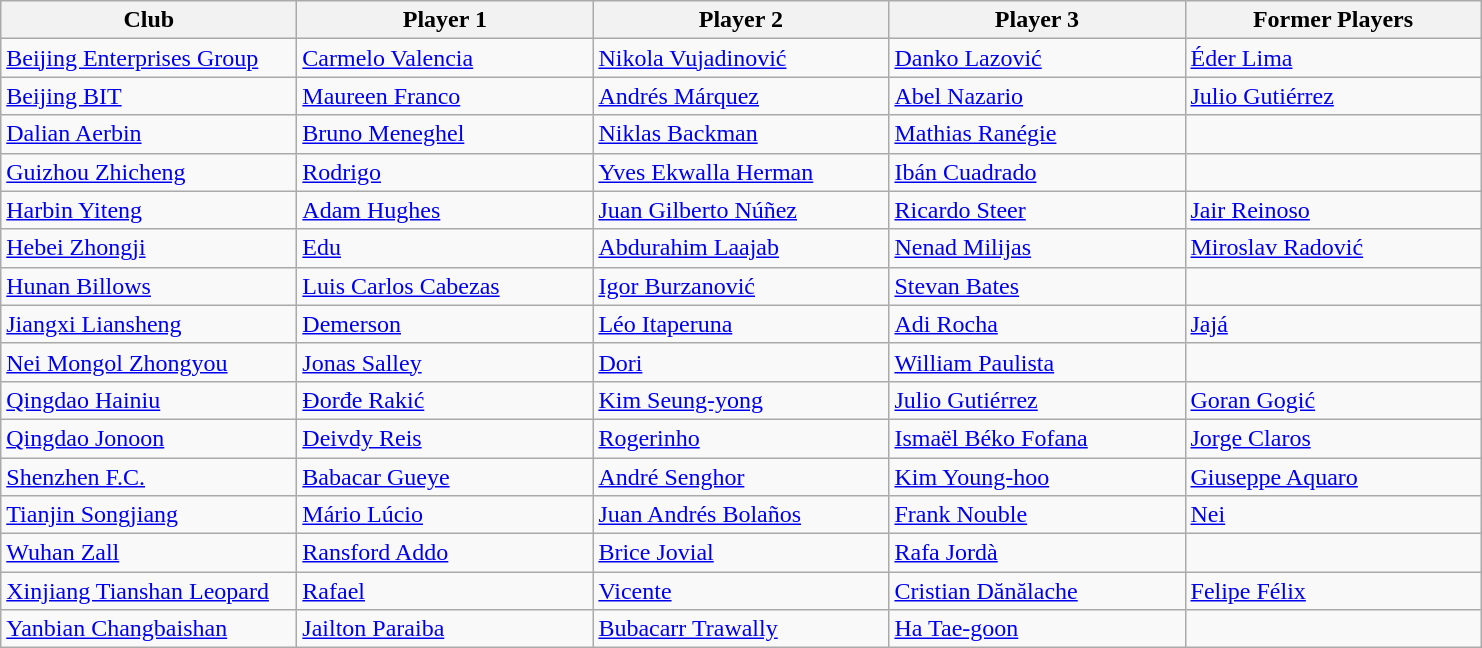<table class="wikitable" border="1">
<tr>
<th width="190">Club</th>
<th width="190">Player 1</th>
<th width="190">Player 2</th>
<th width="190">Player 3</th>
<th width="190">Former Players</th>
</tr>
<tr>
<td><a href='#'>Beijing Enterprises Group</a></td>
<td> <a href='#'>Carmelo Valencia</a></td>
<td> <a href='#'>Nikola Vujadinović</a></td>
<td> <a href='#'>Danko Lazović</a></td>
<td> <a href='#'>Éder Lima</a></td>
</tr>
<tr>
<td><a href='#'>Beijing BIT</a></td>
<td> <a href='#'>Maureen Franco</a></td>
<td> <a href='#'>Andrés Márquez</a></td>
<td> <a href='#'>Abel Nazario</a></td>
<td> <a href='#'>Julio Gutiérrez</a></td>
</tr>
<tr>
<td><a href='#'>Dalian Aerbin</a></td>
<td> <a href='#'>Bruno Meneghel</a></td>
<td> <a href='#'>Niklas Backman</a></td>
<td> <a href='#'>Mathias Ranégie</a></td>
<td></td>
</tr>
<tr>
<td><a href='#'>Guizhou Zhicheng</a></td>
<td> <a href='#'>Rodrigo</a></td>
<td> <a href='#'>Yves Ekwalla Herman</a></td>
<td> <a href='#'>Ibán Cuadrado</a></td>
<td></td>
</tr>
<tr>
<td><a href='#'>Harbin Yiteng</a></td>
<td> <a href='#'>Adam Hughes</a></td>
<td> <a href='#'>Juan Gilberto Núñez</a></td>
<td> <a href='#'>Ricardo Steer</a></td>
<td> <a href='#'>Jair Reinoso</a></td>
</tr>
<tr>
<td><a href='#'>Hebei Zhongji</a></td>
<td> <a href='#'>Edu</a></td>
<td> <a href='#'>Abdurahim Laajab</a></td>
<td> <a href='#'>Nenad Milijas</a></td>
<td> <a href='#'>Miroslav Radović</a></td>
</tr>
<tr>
<td><a href='#'>Hunan Billows</a></td>
<td> <a href='#'>Luis Carlos Cabezas</a></td>
<td> <a href='#'>Igor Burzanović</a></td>
<td> <a href='#'>Stevan Bates</a></td>
<td></td>
</tr>
<tr>
<td><a href='#'>Jiangxi Liansheng</a></td>
<td> <a href='#'>Demerson</a></td>
<td> <a href='#'>Léo Itaperuna</a></td>
<td> <a href='#'>Adi Rocha</a></td>
<td> <a href='#'>Jajá</a></td>
</tr>
<tr>
<td><a href='#'>Nei Mongol Zhongyou</a></td>
<td> <a href='#'>Jonas Salley</a></td>
<td> <a href='#'>Dori</a></td>
<td> <a href='#'>William Paulista</a></td>
<td></td>
</tr>
<tr>
<td><a href='#'>Qingdao Hainiu</a></td>
<td> <a href='#'>Đorđe Rakić</a></td>
<td> <a href='#'>Kim Seung-yong</a></td>
<td> <a href='#'>Julio Gutiérrez</a></td>
<td> <a href='#'>Goran Gogić</a></td>
</tr>
<tr>
<td><a href='#'>Qingdao Jonoon</a></td>
<td> <a href='#'>Deivdy Reis</a></td>
<td> <a href='#'>Rogerinho</a></td>
<td> <a href='#'>Ismaël Béko Fofana</a></td>
<td> <a href='#'>Jorge Claros</a></td>
</tr>
<tr>
<td><a href='#'>Shenzhen F.C.</a></td>
<td> <a href='#'>Babacar Gueye</a></td>
<td> <a href='#'>André Senghor</a></td>
<td> <a href='#'>Kim Young-hoo</a></td>
<td> <a href='#'>Giuseppe Aquaro</a></td>
</tr>
<tr>
<td><a href='#'>Tianjin Songjiang</a></td>
<td> <a href='#'>Mário Lúcio</a></td>
<td> <a href='#'>Juan Andrés Bolaños</a></td>
<td> <a href='#'>Frank Nouble</a></td>
<td> <a href='#'>Nei</a></td>
</tr>
<tr>
<td><a href='#'>Wuhan Zall</a></td>
<td> <a href='#'>Ransford Addo</a></td>
<td> <a href='#'>Brice Jovial</a></td>
<td> <a href='#'>Rafa Jordà</a></td>
<td></td>
</tr>
<tr>
<td><a href='#'>Xinjiang Tianshan Leopard</a></td>
<td> <a href='#'>Rafael</a></td>
<td> <a href='#'>Vicente</a></td>
<td> <a href='#'>Cristian Dănălache</a></td>
<td> <a href='#'>Felipe Félix</a></td>
</tr>
<tr>
<td><a href='#'>Yanbian Changbaishan</a></td>
<td> <a href='#'>Jailton Paraiba</a></td>
<td> <a href='#'>Bubacarr Trawally</a></td>
<td> <a href='#'>Ha Tae-goon</a></td>
<td></td>
</tr>
</table>
